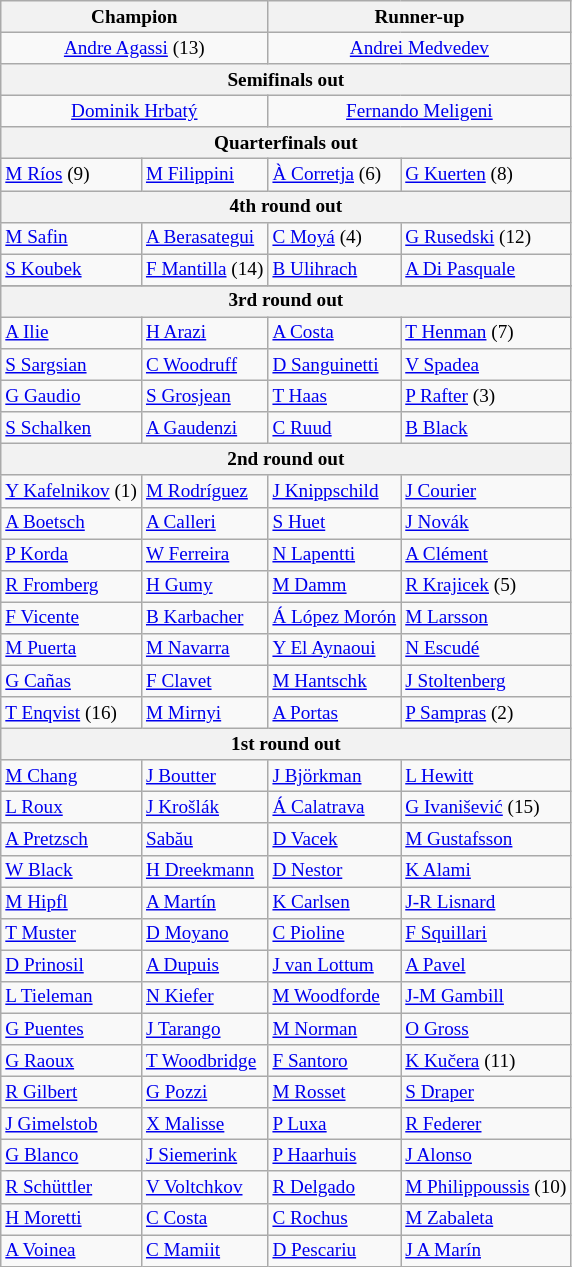<table class="wikitable collapsible collapsed" style="font-size: 80%;">
<tr>
<th colspan="2"><strong>Champion</strong></th>
<th colspan="2">Runner-up</th>
</tr>
<tr>
<td align="center" colspan="2"> <a href='#'>Andre Agassi</a> (13)</td>
<td align="center" colspan="2"> <a href='#'>Andrei Medvedev</a></td>
</tr>
<tr>
<th colspan="4">Semifinals out</th>
</tr>
<tr>
<td align="center" colspan="2"> <a href='#'>Dominik Hrbatý</a></td>
<td align="center" colspan="2"> <a href='#'>Fernando Meligeni</a></td>
</tr>
<tr>
<th colspan="4">Quarterfinals out</th>
</tr>
<tr>
<td> <a href='#'>M Ríos</a> (9)</td>
<td> <a href='#'>M Filippini</a></td>
<td> <a href='#'>À Corretja</a> (6)</td>
<td> <a href='#'>G Kuerten</a> (8)</td>
</tr>
<tr>
<th colspan="4">4th round out</th>
</tr>
<tr>
<td> <a href='#'>M Safin</a></td>
<td> <a href='#'>A Berasategui</a></td>
<td> <a href='#'>C Moyá</a> (4)</td>
<td> <a href='#'>G Rusedski</a> (12)</td>
</tr>
<tr>
<td> <a href='#'>S Koubek</a></td>
<td> <a href='#'>F Mantilla</a> (14)</td>
<td> <a href='#'>B Ulihrach</a></td>
<td> <a href='#'>A Di Pasquale</a></td>
</tr>
<tr>
</tr>
<tr>
<th colspan="4">3rd round out</th>
</tr>
<tr>
<td> <a href='#'>A Ilie</a></td>
<td> <a href='#'>H Arazi</a></td>
<td> <a href='#'>A Costa</a></td>
<td> <a href='#'>T Henman</a> (7)</td>
</tr>
<tr>
<td> <a href='#'>S Sargsian</a></td>
<td> <a href='#'>C Woodruff</a></td>
<td> <a href='#'>D Sanguinetti</a></td>
<td> <a href='#'>V Spadea</a></td>
</tr>
<tr>
<td> <a href='#'>G Gaudio</a></td>
<td> <a href='#'>S Grosjean</a></td>
<td> <a href='#'>T Haas</a></td>
<td> <a href='#'>P Rafter</a> (3)</td>
</tr>
<tr>
<td> <a href='#'>S Schalken</a></td>
<td> <a href='#'>A Gaudenzi</a></td>
<td> <a href='#'>C Ruud</a></td>
<td> <a href='#'>B Black</a></td>
</tr>
<tr>
<th colspan="4">2nd round out</th>
</tr>
<tr>
<td> <a href='#'>Y Kafelnikov</a> (1)</td>
<td> <a href='#'>M Rodríguez</a></td>
<td> <a href='#'>J Knippschild</a></td>
<td> <a href='#'>J Courier</a></td>
</tr>
<tr>
<td> <a href='#'>A Boetsch</a></td>
<td> <a href='#'>A Calleri</a></td>
<td> <a href='#'>S Huet</a></td>
<td> <a href='#'>J Novák</a></td>
</tr>
<tr>
<td> <a href='#'>P Korda</a></td>
<td> <a href='#'>W Ferreira</a></td>
<td> <a href='#'>N Lapentti</a></td>
<td> <a href='#'>A Clément</a></td>
</tr>
<tr>
<td> <a href='#'>R Fromberg</a></td>
<td> <a href='#'>H Gumy</a></td>
<td> <a href='#'>M Damm</a></td>
<td> <a href='#'>R Krajicek</a> (5)</td>
</tr>
<tr>
<td> <a href='#'>F Vicente</a></td>
<td> <a href='#'>B Karbacher</a></td>
<td> <a href='#'>Á López Morón</a></td>
<td> <a href='#'>M Larsson</a></td>
</tr>
<tr>
<td> <a href='#'>M Puerta</a></td>
<td> <a href='#'>M Navarra</a></td>
<td> <a href='#'>Y El Aynaoui</a></td>
<td> <a href='#'>N Escudé</a></td>
</tr>
<tr>
<td> <a href='#'>G Cañas</a></td>
<td> <a href='#'>F Clavet</a></td>
<td> <a href='#'>M Hantschk</a></td>
<td> <a href='#'>J Stoltenberg</a></td>
</tr>
<tr>
<td> <a href='#'>T Enqvist</a> (16)</td>
<td> <a href='#'>M Mirnyi</a></td>
<td> <a href='#'>A Portas</a></td>
<td> <a href='#'>P Sampras</a> (2)</td>
</tr>
<tr>
<th colspan="4">1st round out</th>
</tr>
<tr>
<td> <a href='#'>M Chang</a></td>
<td> <a href='#'>J Boutter</a></td>
<td> <a href='#'>J Björkman</a></td>
<td> <a href='#'>L Hewitt</a></td>
</tr>
<tr>
<td> <a href='#'>L Roux</a></td>
<td> <a href='#'>J Krošlák</a></td>
<td> <a href='#'>Á Calatrava</a></td>
<td> <a href='#'>G Ivanišević</a> (15)</td>
</tr>
<tr>
<td> <a href='#'>A Pretzsch</a></td>
<td> <a href='#'>Sabău</a></td>
<td> <a href='#'>D Vacek</a></td>
<td> <a href='#'>M Gustafsson</a></td>
</tr>
<tr>
<td> <a href='#'>W Black</a></td>
<td> <a href='#'>H Dreekmann</a></td>
<td> <a href='#'>D Nestor</a></td>
<td> <a href='#'>K Alami</a></td>
</tr>
<tr>
<td> <a href='#'>M Hipfl</a></td>
<td> <a href='#'>A Martín</a></td>
<td> <a href='#'>K Carlsen</a></td>
<td> <a href='#'>J-R Lisnard</a></td>
</tr>
<tr>
<td> <a href='#'>T Muster</a></td>
<td> <a href='#'>D Moyano</a></td>
<td> <a href='#'>C Pioline</a></td>
<td> <a href='#'>F Squillari</a></td>
</tr>
<tr>
<td> <a href='#'>D Prinosil</a></td>
<td> <a href='#'>A Dupuis</a></td>
<td> <a href='#'>J van Lottum</a></td>
<td> <a href='#'>A Pavel</a></td>
</tr>
<tr>
<td> <a href='#'>L Tieleman</a></td>
<td> <a href='#'>N Kiefer</a></td>
<td> <a href='#'>M Woodforde</a></td>
<td> <a href='#'>J-M Gambill</a></td>
</tr>
<tr>
<td> <a href='#'>G Puentes</a></td>
<td> <a href='#'>J Tarango</a></td>
<td> <a href='#'>M Norman</a></td>
<td> <a href='#'>O Gross</a></td>
</tr>
<tr>
<td> <a href='#'>G Raoux</a></td>
<td> <a href='#'>T Woodbridge</a></td>
<td> <a href='#'>F Santoro</a></td>
<td> <a href='#'>K Kučera</a> (11)</td>
</tr>
<tr>
<td> <a href='#'>R Gilbert</a></td>
<td> <a href='#'>G Pozzi</a></td>
<td> <a href='#'>M Rosset</a></td>
<td> <a href='#'>S Draper</a></td>
</tr>
<tr>
<td> <a href='#'>J Gimelstob</a></td>
<td> <a href='#'>X Malisse</a></td>
<td> <a href='#'>P Luxa</a></td>
<td> <a href='#'>R Federer</a></td>
</tr>
<tr>
<td> <a href='#'>G Blanco</a></td>
<td> <a href='#'>J Siemerink</a></td>
<td> <a href='#'>P Haarhuis</a></td>
<td> <a href='#'>J Alonso</a></td>
</tr>
<tr>
<td> <a href='#'>R Schüttler</a></td>
<td> <a href='#'>V Voltchkov</a></td>
<td> <a href='#'>R Delgado</a></td>
<td> <a href='#'>M Philippoussis</a> (10)</td>
</tr>
<tr>
<td> <a href='#'>H Moretti</a></td>
<td> <a href='#'>C Costa</a></td>
<td> <a href='#'>C Rochus</a></td>
<td> <a href='#'>M Zabaleta</a></td>
</tr>
<tr>
<td> <a href='#'>A Voinea</a></td>
<td> <a href='#'>C Mamiit</a></td>
<td> <a href='#'>D Pescariu</a></td>
<td> <a href='#'>J A Marín</a></td>
</tr>
</table>
